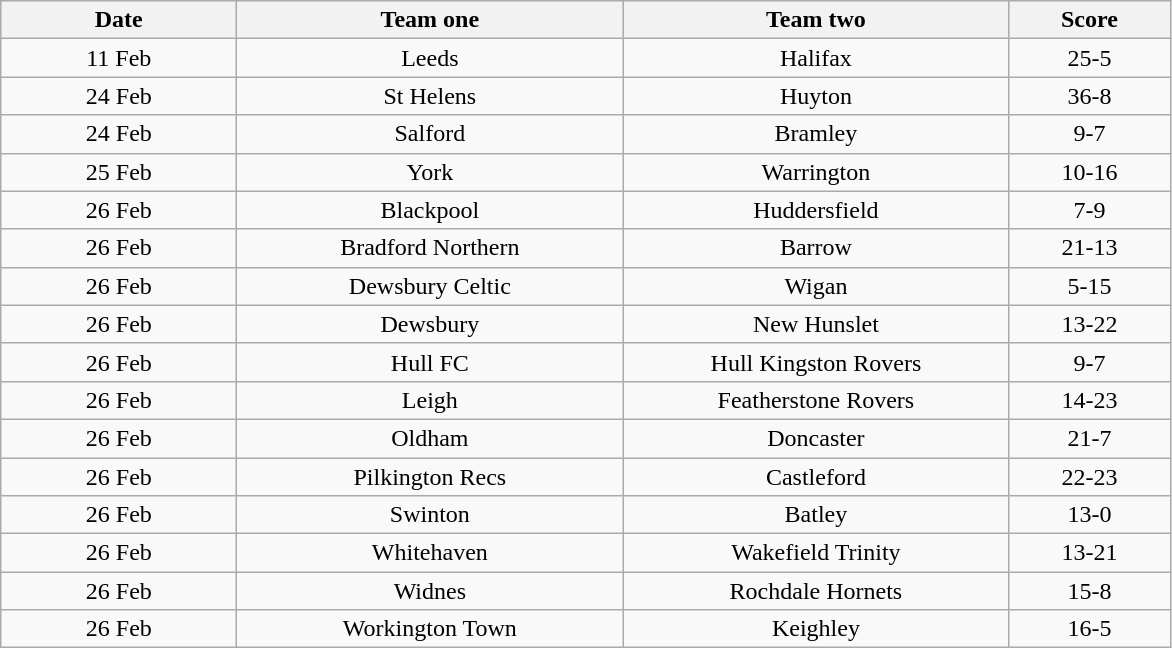<table class="wikitable" style="text-align: center">
<tr>
<th width=150>Date</th>
<th width=250>Team one</th>
<th width=250>Team two</th>
<th width=100>Score</th>
</tr>
<tr>
<td>11 Feb</td>
<td>Leeds</td>
<td>Halifax</td>
<td>25-5</td>
</tr>
<tr>
<td>24 Feb</td>
<td>St Helens</td>
<td>Huyton</td>
<td>36-8</td>
</tr>
<tr>
<td>24 Feb</td>
<td>Salford</td>
<td>Bramley</td>
<td>9-7</td>
</tr>
<tr>
<td>25 Feb</td>
<td>York</td>
<td>Warrington</td>
<td>10-16</td>
</tr>
<tr>
<td>26 Feb</td>
<td>Blackpool</td>
<td>Huddersfield</td>
<td>7-9</td>
</tr>
<tr>
<td>26 Feb</td>
<td>Bradford Northern</td>
<td>Barrow</td>
<td>21-13</td>
</tr>
<tr>
<td>26 Feb</td>
<td>Dewsbury Celtic</td>
<td>Wigan</td>
<td>5-15</td>
</tr>
<tr>
<td>26 Feb</td>
<td>Dewsbury</td>
<td>New Hunslet</td>
<td>13-22</td>
</tr>
<tr>
<td>26 Feb</td>
<td>Hull FC</td>
<td>Hull Kingston Rovers</td>
<td>9-7</td>
</tr>
<tr>
<td>26 Feb</td>
<td>Leigh</td>
<td>Featherstone Rovers</td>
<td>14-23</td>
</tr>
<tr>
<td>26 Feb</td>
<td>Oldham</td>
<td>Doncaster</td>
<td>21-7</td>
</tr>
<tr>
<td>26 Feb</td>
<td>Pilkington Recs</td>
<td>Castleford</td>
<td>22-23</td>
</tr>
<tr>
<td>26 Feb</td>
<td>Swinton</td>
<td>Batley</td>
<td>13-0</td>
</tr>
<tr>
<td>26 Feb</td>
<td>Whitehaven</td>
<td>Wakefield Trinity</td>
<td>13-21</td>
</tr>
<tr>
<td>26 Feb</td>
<td>Widnes</td>
<td>Rochdale Hornets</td>
<td>15-8</td>
</tr>
<tr>
<td>26 Feb</td>
<td>Workington Town</td>
<td>Keighley</td>
<td>16-5</td>
</tr>
</table>
